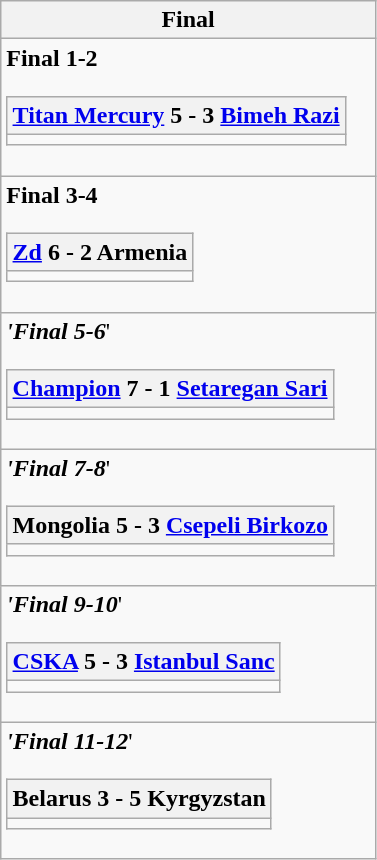<table class="wikitable outercollapse">
<tr>
<th>Final</th>
</tr>
<tr>
<td><strong>Final 1-2</strong><br><table class="wikitable collapsible innercollapse">
<tr>
<th> <a href='#'>Titan Mercury</a> 5 - 3  <a href='#'>Bimeh Razi</a></th>
</tr>
<tr>
<td></td>
</tr>
</table>
</td>
</tr>
<tr>
<td><strong>Final 3-4</strong><br><table class="wikitable collapsible innercollapse">
<tr>
<th> <a href='#'>Zd</a> 6 - 2 Armenia</th>
</tr>
<tr>
<td></td>
</tr>
</table>
</td>
</tr>
<tr>
<td><strong><em>'Final 5-6</em></strong>'<br><table class="wikitable collapsible innercollapse">
<tr>
<th> <a href='#'>Champion</a> 7 -  1  <a href='#'>Setaregan Sari</a></th>
</tr>
<tr>
<td></td>
</tr>
</table>
</td>
</tr>
<tr>
<td><strong><em>'Final 7-8</em></strong>'<br><table class="wikitable collapsible innercollapse">
<tr>
<th> Mongolia 5 - 3  <a href='#'>Csepeli Birkozo</a></th>
</tr>
<tr>
<td></td>
</tr>
</table>
</td>
</tr>
<tr>
<td><strong><em>'Final 9-10</em></strong>'<br><table class="wikitable collapsible innercollapse">
<tr>
<th> <a href='#'>CSKA</a> 5 - 3  <a href='#'>Istanbul Sanc</a></th>
</tr>
<tr>
<td></td>
</tr>
</table>
</td>
</tr>
<tr>
<td><strong><em>'Final 11-12</em></strong>'<br><table class="wikitable collapsible innercollapse">
<tr>
<th> Belarus 3 - 5  Kyrgyzstan</th>
</tr>
<tr>
<td></td>
</tr>
</table>
</td>
</tr>
</table>
